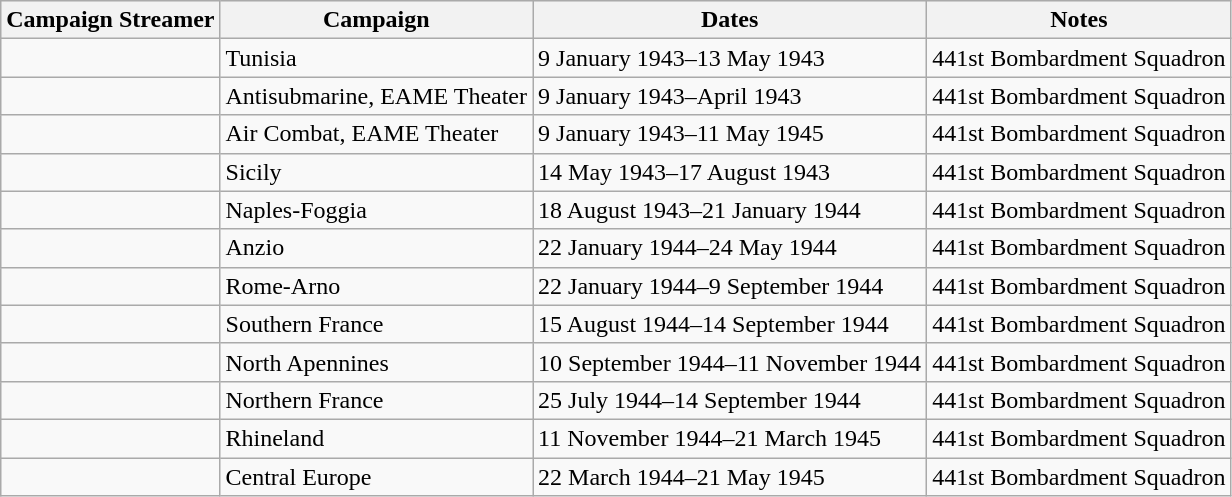<table class="wikitable">
<tr style="background:#efefef;">
<th>Campaign Streamer</th>
<th>Campaign</th>
<th>Dates</th>
<th>Notes</th>
</tr>
<tr>
<td></td>
<td>Tunisia</td>
<td>9 January 1943–13 May 1943</td>
<td>441st Bombardment Squadron</td>
</tr>
<tr>
<td></td>
<td>Antisubmarine, EAME Theater</td>
<td>9 January 1943–April 1943</td>
<td>441st Bombardment Squadron</td>
</tr>
<tr>
<td></td>
<td>Air Combat, EAME Theater</td>
<td>9 January 1943–11 May 1945</td>
<td>441st Bombardment Squadron</td>
</tr>
<tr>
<td></td>
<td>Sicily</td>
<td>14 May 1943–17 August 1943</td>
<td>441st Bombardment Squadron</td>
</tr>
<tr>
<td></td>
<td>Naples-Foggia</td>
<td>18 August 1943–21 January 1944</td>
<td>441st Bombardment Squadron</td>
</tr>
<tr>
<td></td>
<td>Anzio</td>
<td>22 January 1944–24 May 1944</td>
<td>441st Bombardment Squadron</td>
</tr>
<tr>
<td></td>
<td>Rome-Arno</td>
<td>22 January 1944–9 September 1944</td>
<td>441st Bombardment Squadron</td>
</tr>
<tr>
<td></td>
<td>Southern France</td>
<td>15 August 1944–14 September 1944</td>
<td>441st Bombardment Squadron</td>
</tr>
<tr>
<td></td>
<td>North Apennines</td>
<td>10 September 1944–11 November 1944</td>
<td>441st Bombardment Squadron</td>
</tr>
<tr>
<td></td>
<td>Northern France</td>
<td>25 July 1944–14 September 1944</td>
<td>441st Bombardment Squadron</td>
</tr>
<tr>
<td></td>
<td>Rhineland</td>
<td>11 November 1944–21 March 1945</td>
<td>441st Bombardment Squadron</td>
</tr>
<tr>
<td></td>
<td>Central Europe</td>
<td>22 March 1944–21 May 1945</td>
<td>441st Bombardment Squadron</td>
</tr>
</table>
